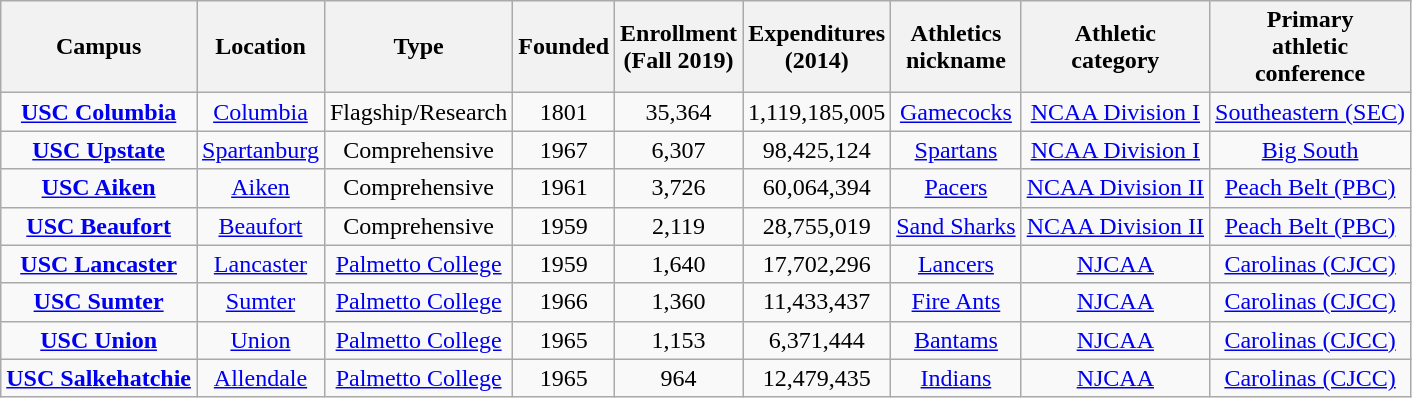<table class="sortable wikitable" style="text-align:center">
<tr>
<th>Campus</th>
<th>Location</th>
<th>Type</th>
<th width="60">Founded</th>
<th>Enrollment<br>(Fall 2019)<br></th>
<th>Expenditures<br>(2014)</th>
<th>Athletics<br>nickname</th>
<th>Athletic<br>category</th>
<th>Primary<br>athletic<br>conference</th>
</tr>
<tr>
<td><strong><a href='#'>USC Columbia</a></strong></td>
<td><a href='#'>Columbia</a></td>
<td>Flagship/Research</td>
<td>1801</td>
<td>35,364</td>
<td>1,119,185,005</td>
<td><a href='#'>Gamecocks</a></td>
<td><a href='#'>NCAA Division I</a></td>
<td><a href='#'>Southeastern (SEC)</a></td>
</tr>
<tr>
<td><strong><a href='#'>USC Upstate</a></strong></td>
<td><a href='#'>Spartanburg</a></td>
<td>Comprehensive</td>
<td>1967</td>
<td>6,307</td>
<td>98,425,124</td>
<td><a href='#'>Spartans</a></td>
<td><a href='#'>NCAA Division I</a></td>
<td><a href='#'>Big South</a></td>
</tr>
<tr>
<td><strong><a href='#'>USC Aiken</a></strong></td>
<td><a href='#'>Aiken</a></td>
<td>Comprehensive</td>
<td>1961</td>
<td>3,726</td>
<td>60,064,394</td>
<td><a href='#'>Pacers</a></td>
<td><a href='#'>NCAA Division II</a></td>
<td><a href='#'>Peach Belt (PBC)</a></td>
</tr>
<tr>
<td><strong><a href='#'>USC Beaufort</a></strong></td>
<td><a href='#'>Beaufort</a></td>
<td>Comprehensive</td>
<td>1959</td>
<td>2,119</td>
<td>28,755,019</td>
<td><a href='#'>Sand Sharks</a></td>
<td><a href='#'>NCAA Division II</a></td>
<td><a href='#'>Peach Belt (PBC)</a></td>
</tr>
<tr>
<td><strong><a href='#'>USC Lancaster</a></strong></td>
<td><a href='#'>Lancaster</a></td>
<td><a href='#'>Palmetto College</a></td>
<td>1959</td>
<td>1,640</td>
<td>17,702,296</td>
<td><a href='#'>Lancers</a></td>
<td><a href='#'>NJCAA</a></td>
<td><a href='#'>Carolinas (CJCC)</a><br></td>
</tr>
<tr>
<td><strong><a href='#'>USC Sumter</a></strong></td>
<td><a href='#'>Sumter</a></td>
<td><a href='#'>Palmetto College</a></td>
<td>1966</td>
<td>1,360</td>
<td>11,433,437</td>
<td><a href='#'>Fire Ants</a></td>
<td><a href='#'>NJCAA</a></td>
<td><a href='#'>Carolinas (CJCC)</a><br></td>
</tr>
<tr>
<td><strong><a href='#'>USC Union</a></strong></td>
<td><a href='#'>Union</a></td>
<td><a href='#'>Palmetto College</a></td>
<td>1965</td>
<td>1,153</td>
<td>6,371,444</td>
<td><a href='#'>Bantams</a></td>
<td><a href='#'>NJCAA</a></td>
<td><a href='#'>Carolinas (CJCC)</a><br></td>
</tr>
<tr>
<td><strong><a href='#'>USC Salkehatchie</a></strong></td>
<td><a href='#'>Allendale</a></td>
<td><a href='#'>Palmetto College</a></td>
<td>1965</td>
<td>964</td>
<td>12,479,435</td>
<td><a href='#'>Indians</a></td>
<td><a href='#'>NJCAA</a></td>
<td><a href='#'>Carolinas (CJCC)</a><br></td>
</tr>
</table>
